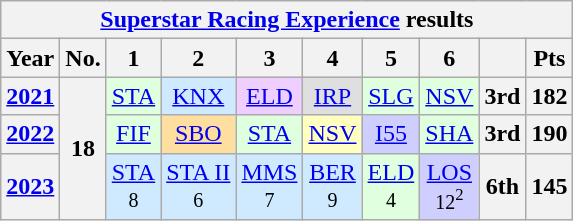<table class="wikitable" style="text-align:center">
<tr>
<th colspan=10><a href='#'>Superstar Racing Experience</a> results</th>
</tr>
<tr>
<th>Year</th>
<th>No.</th>
<th>1</th>
<th>2</th>
<th>3</th>
<th>4</th>
<th>5</th>
<th>6</th>
<th></th>
<th>Pts</th>
</tr>
<tr>
<th><a href='#'>2021</a></th>
<th rowspan=3>18</th>
<td style="background:#DFFFDF;"><a href='#'>STA</a><br></td>
<td style="background:#CFEAFF;"><a href='#'>KNX</a><br></td>
<td style="background:#EFCFFF;"><a href='#'>ELD</a><br></td>
<td style="background:#DFDFDF;"><a href='#'>IRP</a><br></td>
<td style="background:#DFFFDF;"><a href='#'>SLG</a><br></td>
<td style="background:#DFFFDF;"><a href='#'>NSV</a><br></td>
<th>3rd</th>
<th>182</th>
</tr>
<tr>
<th><a href='#'>2022</a></th>
<td style="background:#DFFFDF;"><a href='#'>FIF</a><br></td>
<td style="background:#FFDF9F;"><a href='#'>SBO</a><br></td>
<td style="background:#DFFFDF;"><a href='#'>STA</a><br></td>
<td style="background:#FFFFBF;"><a href='#'>NSV</a><br></td>
<td style="background:#CFCFFF;"><a href='#'>I55</a><br></td>
<td style="background:#DFFFDF;"><a href='#'>SHA</a><br></td>
<th>3rd</th>
<th>190</th>
</tr>
<tr>
<th><a href='#'>2023</a></th>
<td style="background:#CFEAFF;"><a href='#'>STA</a><br><small>8</small></td>
<td style="background:#CFEAFF;"><a href='#'>STA II</a><br><small>6</small></td>
<td style="background:#CFEAFF;"><a href='#'>MMS</a><br><small>7</small></td>
<td style="background:#CFEAFF;"><a href='#'>BER</a><br><small>9</small></td>
<td style="background:#DFFFDF;"><a href='#'>ELD</a><br><small>4</small></td>
<td style="background:#CFCFFF;"><a href='#'>LOS</a><br><small>12<sup>2</sup></small></td>
<th>6th</th>
<th>145</th>
</tr>
</table>
